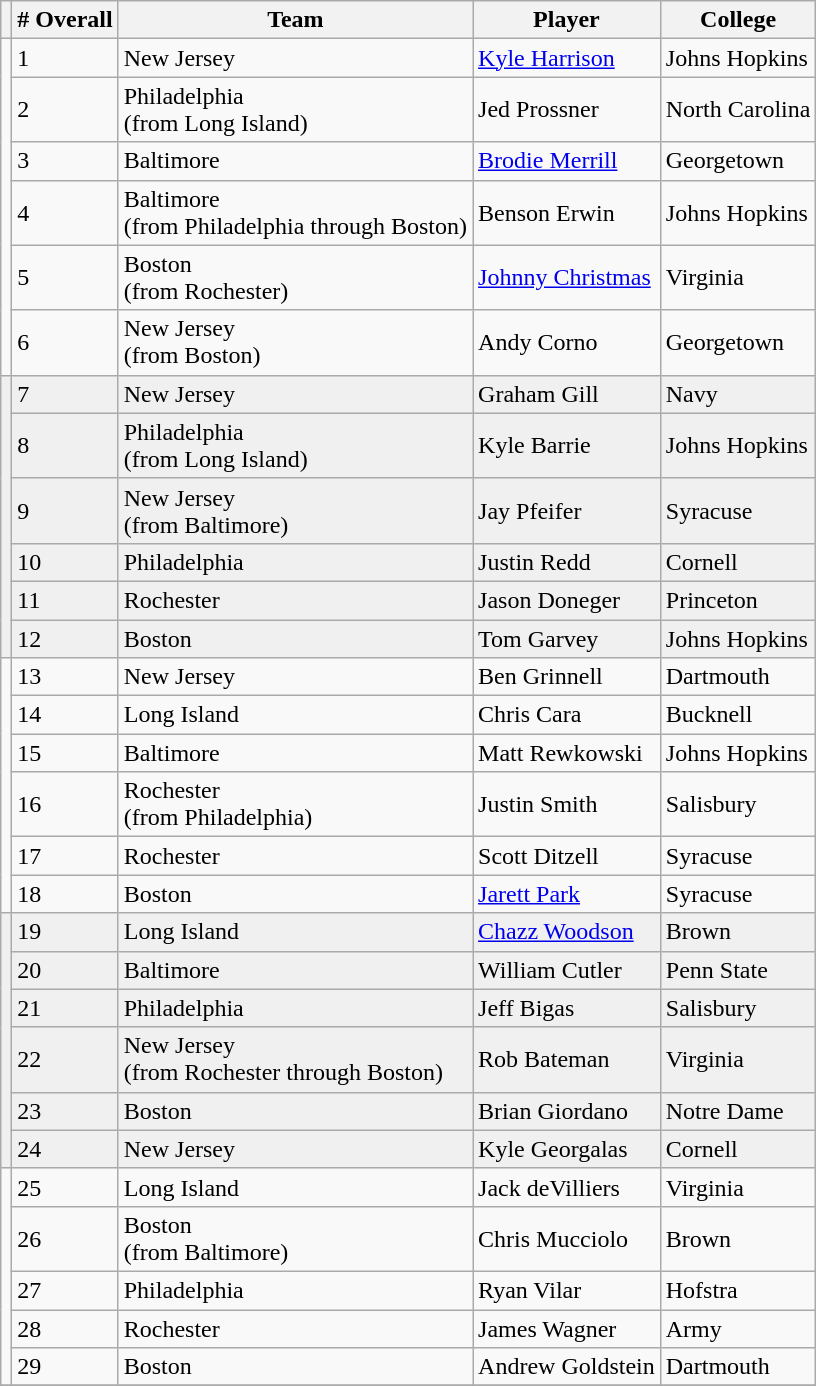<table class= wikitable>
<tr>
<th></th>
<th># Overall</th>
<th>Team</th>
<th>Player</th>
<th>College</th>
</tr>
<tr>
<td rowspan=6></td>
<td>1</td>
<td>New Jersey</td>
<td><a href='#'>Kyle Harrison</a></td>
<td>Johns Hopkins</td>
</tr>
<tr>
<td>2</td>
<td>Philadelphia<br>(from Long Island)</td>
<td>Jed Prossner</td>
<td>North Carolina</td>
</tr>
<tr>
<td>3</td>
<td>Baltimore</td>
<td><a href='#'>Brodie Merrill</a></td>
<td>Georgetown</td>
</tr>
<tr>
<td>4</td>
<td>Baltimore<br>(from Philadelphia through Boston)</td>
<td>Benson Erwin</td>
<td>Johns Hopkins</td>
</tr>
<tr>
<td>5</td>
<td>Boston<br>(from Rochester)</td>
<td><a href='#'>Johnny Christmas</a></td>
<td>Virginia</td>
</tr>
<tr>
<td>6</td>
<td>New Jersey<br>(from Boston)</td>
<td>Andy Corno</td>
<td>Georgetown</td>
</tr>
<tr bgcolor="#f0f0f0">
<td rowspan=6></td>
<td>7</td>
<td>New Jersey</td>
<td>Graham Gill</td>
<td>Navy</td>
</tr>
<tr bgcolor="#f0f0f0">
<td>8</td>
<td>Philadelphia<br>(from Long Island)</td>
<td>Kyle Barrie</td>
<td>Johns Hopkins</td>
</tr>
<tr bgcolor="#f0f0f0">
<td>9</td>
<td>New Jersey<br>(from Baltimore)</td>
<td>Jay Pfeifer</td>
<td>Syracuse</td>
</tr>
<tr bgcolor="#f0f0f0">
<td>10</td>
<td>Philadelphia</td>
<td>Justin Redd</td>
<td>Cornell</td>
</tr>
<tr bgcolor="#f0f0f0">
<td>11</td>
<td>Rochester</td>
<td>Jason Doneger</td>
<td>Princeton</td>
</tr>
<tr bgcolor="#f0f0f0">
<td>12</td>
<td>Boston</td>
<td>Tom Garvey</td>
<td>Johns Hopkins</td>
</tr>
<tr>
<td rowspan=6></td>
<td>13</td>
<td>New Jersey</td>
<td>Ben Grinnell</td>
<td>Dartmouth</td>
</tr>
<tr>
<td>14</td>
<td>Long Island</td>
<td>Chris Cara</td>
<td>Bucknell</td>
</tr>
<tr>
<td>15</td>
<td>Baltimore</td>
<td>Matt Rewkowski</td>
<td>Johns Hopkins</td>
</tr>
<tr>
<td>16</td>
<td>Rochester<br>(from Philadelphia)</td>
<td>Justin Smith</td>
<td>Salisbury</td>
</tr>
<tr>
<td>17</td>
<td>Rochester</td>
<td>Scott Ditzell</td>
<td>Syracuse</td>
</tr>
<tr>
<td>18</td>
<td>Boston</td>
<td><a href='#'>Jarett Park</a></td>
<td>Syracuse</td>
</tr>
<tr bgcolor="#f0f0f0">
<td rowspan=6></td>
<td>19</td>
<td>Long Island</td>
<td><a href='#'>Chazz Woodson</a></td>
<td>Brown</td>
</tr>
<tr bgcolor="#f0f0f0">
<td>20</td>
<td>Baltimore</td>
<td>William Cutler</td>
<td>Penn State</td>
</tr>
<tr bgcolor="#f0f0f0">
<td>21</td>
<td>Philadelphia</td>
<td>Jeff Bigas</td>
<td>Salisbury</td>
</tr>
<tr bgcolor="#f0f0f0">
<td>22</td>
<td>New Jersey<br>(from Rochester through Boston)</td>
<td>Rob Bateman</td>
<td>Virginia</td>
</tr>
<tr bgcolor="#f0f0f0">
<td>23</td>
<td>Boston</td>
<td>Brian Giordano</td>
<td>Notre Dame</td>
</tr>
<tr bgcolor="#f0f0f0">
<td>24</td>
<td>New Jersey</td>
<td>Kyle Georgalas</td>
<td>Cornell</td>
</tr>
<tr>
<td rowspan=5></td>
<td>25</td>
<td>Long Island</td>
<td>Jack deVilliers</td>
<td>Virginia</td>
</tr>
<tr>
<td>26</td>
<td>Boston<br>(from Baltimore)</td>
<td>Chris Mucciolo</td>
<td>Brown</td>
</tr>
<tr>
<td>27</td>
<td>Philadelphia</td>
<td>Ryan Vilar</td>
<td>Hofstra</td>
</tr>
<tr>
<td>28</td>
<td>Rochester</td>
<td>James Wagner</td>
<td>Army</td>
</tr>
<tr>
<td>29</td>
<td>Boston</td>
<td>Andrew Goldstein</td>
<td>Dartmouth</td>
</tr>
<tr>
</tr>
</table>
